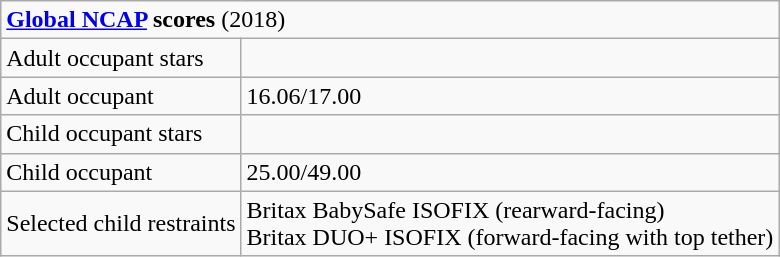<table class="wikitable">
<tr>
<td colspan="2"><strong><a href='#'>Global NCAP</a> scores</strong> (2018)</td>
</tr>
<tr>
<td>Adult occupant stars</td>
<td></td>
</tr>
<tr>
<td>Adult occupant</td>
<td>16.06/17.00</td>
</tr>
<tr>
<td>Child occupant stars</td>
<td></td>
</tr>
<tr>
<td>Child occupant</td>
<td>25.00/49.00</td>
</tr>
<tr>
<td>Selected child restraints</td>
<td>Britax BabySafe ISOFIX (rearward-facing)<br>Britax DUO+ ISOFIX (forward-facing with top tether)</td>
</tr>
</table>
